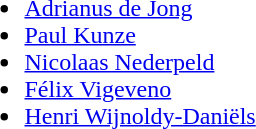<table>
<tr>
<td><br><ul><li><a href='#'>Adrianus de Jong</a></li><li><a href='#'>Paul Kunze</a></li><li><a href='#'>Nicolaas Nederpeld</a></li><li><a href='#'>Félix Vigeveno</a></li><li><a href='#'>Henri Wijnoldy-Daniëls</a></li></ul></td>
</tr>
</table>
